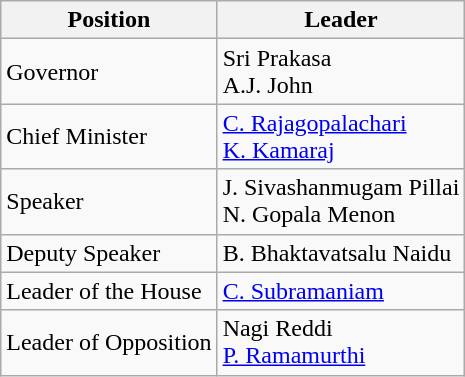<table class="wikitable">
<tr>
<th>Position</th>
<th>Leader</th>
</tr>
<tr>
<td>Governor</td>
<td>Sri Prakasa <br> A.J. John</td>
</tr>
<tr>
<td>Chief Minister</td>
<td><a href='#'>C. Rajagopalachari</a> <br> <a href='#'>K. Kamaraj</a></td>
</tr>
<tr>
<td>Speaker</td>
<td>J. Sivashanmugam Pillai <br> N. Gopala Menon</td>
</tr>
<tr>
<td>Deputy Speaker</td>
<td>B. Bhaktavatsalu Naidu</td>
</tr>
<tr>
<td>Leader of the House</td>
<td><a href='#'>C. Subramaniam</a></td>
</tr>
<tr>
<td>Leader of Opposition</td>
<td>Nagi Reddi  <br> <a href='#'>P. Ramamurthi</a></td>
</tr>
</table>
